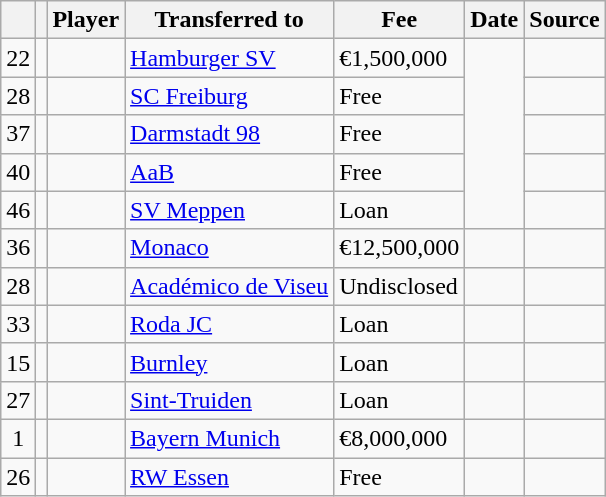<table class="wikitable plainrowheaders sortable">
<tr>
<th></th>
<th></th>
<th scope=col>Player</th>
<th>Transferred to</th>
<th !scope=col; style="width: 65px;">Fee</th>
<th scope=col>Date</th>
<th scope=col>Source</th>
</tr>
<tr>
<td align=center>22</td>
<td align=center></td>
<td></td>
<td> <a href='#'>Hamburger SV</a></td>
<td>€1,500,000</td>
<td rowspan=5></td>
<td></td>
</tr>
<tr>
<td align=center>28</td>
<td align=center></td>
<td></td>
<td> <a href='#'>SC Freiburg</a></td>
<td>Free</td>
<td></td>
</tr>
<tr>
<td align=center>37</td>
<td align=center></td>
<td></td>
<td> <a href='#'>Darmstadt 98</a></td>
<td>Free</td>
<td></td>
</tr>
<tr>
<td align=center>40</td>
<td align=center></td>
<td></td>
<td> <a href='#'>AaB</a></td>
<td>Free</td>
<td></td>
</tr>
<tr>
<td align=center>46</td>
<td align=center></td>
<td></td>
<td> <a href='#'>SV Meppen</a></td>
<td>Loan</td>
<td></td>
</tr>
<tr>
<td align=center>36</td>
<td align=center></td>
<td></td>
<td> <a href='#'>Monaco</a></td>
<td>€12,500,000</td>
<td></td>
<td></td>
</tr>
<tr>
<td align=center>28</td>
<td align=center></td>
<td></td>
<td> <a href='#'>Académico de Viseu</a></td>
<td>Undisclosed</td>
<td></td>
<td></td>
</tr>
<tr>
<td align=center>33</td>
<td align=center></td>
<td></td>
<td> <a href='#'>Roda JC</a></td>
<td>Loan</td>
<td></td>
<td></td>
</tr>
<tr>
<td align=center>15</td>
<td align=center></td>
<td></td>
<td> <a href='#'>Burnley</a></td>
<td>Loan</td>
<td></td>
<td></td>
</tr>
<tr>
<td align=center>27</td>
<td align=center></td>
<td></td>
<td> <a href='#'>Sint-Truiden</a></td>
<td>Loan</td>
<td></td>
<td></td>
</tr>
<tr>
<td align=center>1</td>
<td align=center></td>
<td></td>
<td> <a href='#'>Bayern Munich</a></td>
<td>€8,000,000</td>
<td></td>
<td></td>
</tr>
<tr>
<td align=center>26</td>
<td align=center></td>
<td></td>
<td> <a href='#'>RW Essen</a></td>
<td>Free</td>
<td></td>
<td></td>
</tr>
</table>
